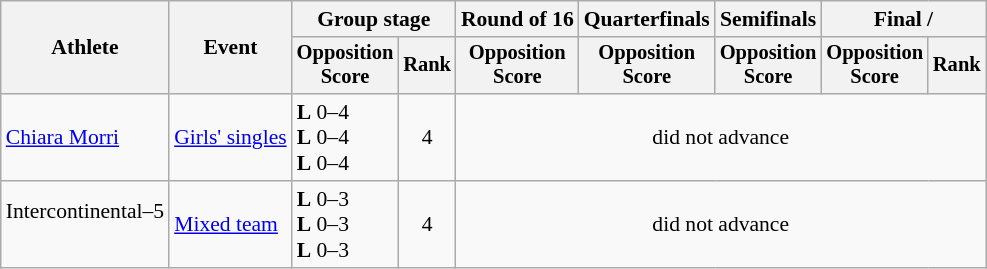<table class=wikitable style="font-size:90%">
<tr>
<th rowspan=2>Athlete</th>
<th rowspan=2>Event</th>
<th colspan=2>Group stage</th>
<th>Round of 16</th>
<th>Quarterfinals</th>
<th>Semifinals</th>
<th colspan=2>Final / </th>
</tr>
<tr style="font-size:95%">
<th>Opposition<br>Score</th>
<th>Rank</th>
<th>Opposition<br>Score</th>
<th>Opposition<br>Score</th>
<th>Opposition<br>Score</th>
<th>Opposition<br>Score</th>
<th>Rank</th>
</tr>
<tr align=center>
<td align=left><a href='#'>Chiara Morri</a></td>
<td align=left><a href='#'>Girls' singles</a></td>
<td align=left> <strong>L</strong> 0–4<br> <strong>L</strong> 0–4<br> <strong>L</strong> 0–4</td>
<td>4</td>
<td colspan=5>did not advance</td>
</tr>
<tr align=center>
<td align=left>Intercontinental–5<br><br></td>
<td align=left><a href='#'>Mixed team</a></td>
<td align=left> <strong>L</strong> 0–3<br> <strong>L</strong> 0–3<br> <strong>L</strong> 0–3</td>
<td>4</td>
<td colspan=5>did not advance</td>
</tr>
</table>
